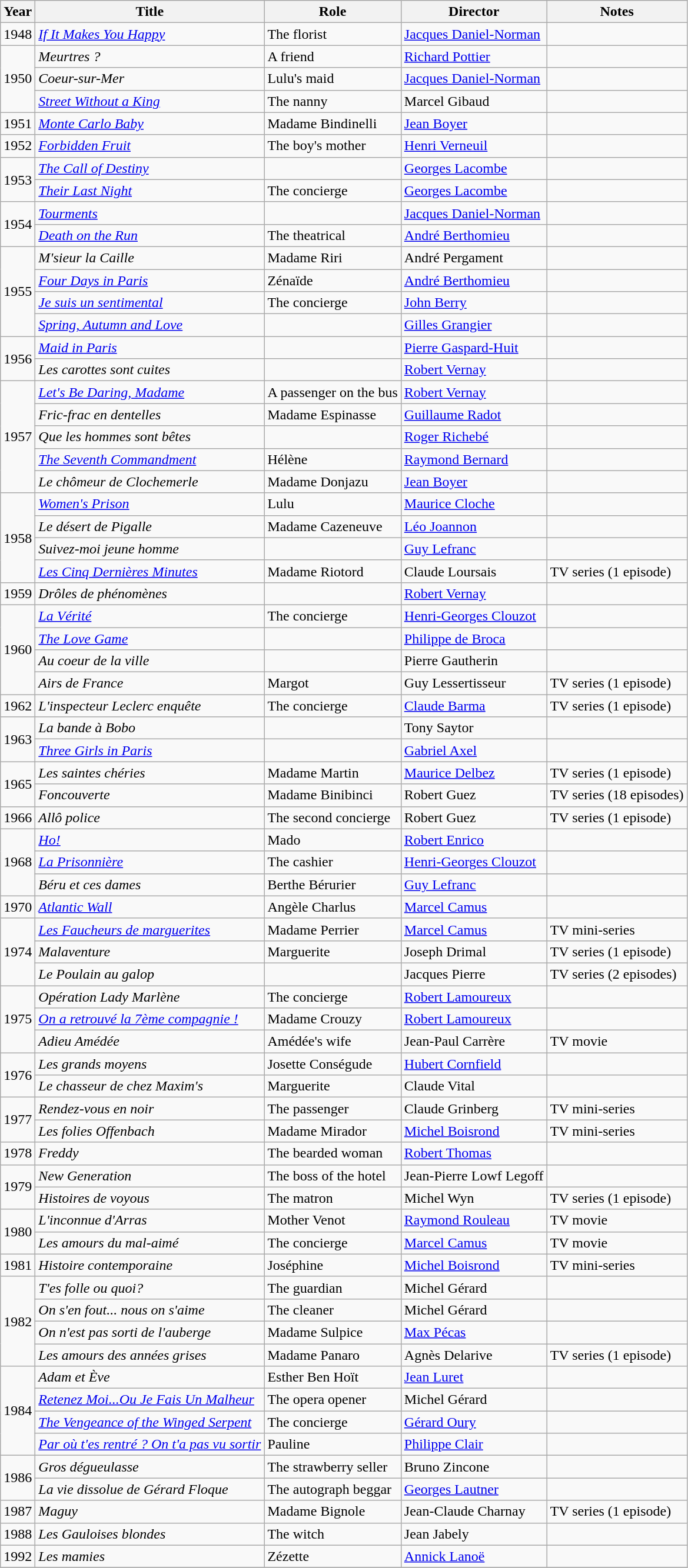<table class="wikitable">
<tr>
<th>Year</th>
<th>Title</th>
<th>Role</th>
<th>Director</th>
<th>Notes</th>
</tr>
<tr>
<td>1948</td>
<td><em><a href='#'>If It Makes You Happy</a></em></td>
<td>The florist</td>
<td><a href='#'>Jacques Daniel-Norman</a></td>
<td></td>
</tr>
<tr>
<td rowspan=3>1950</td>
<td><em>Meurtres ?</em></td>
<td>A friend</td>
<td><a href='#'>Richard Pottier</a></td>
<td></td>
</tr>
<tr>
<td><em>Coeur-sur-Mer</em></td>
<td>Lulu's maid</td>
<td><a href='#'>Jacques Daniel-Norman</a></td>
<td></td>
</tr>
<tr>
<td><em><a href='#'>Street Without a King</a></em></td>
<td>The nanny</td>
<td>Marcel Gibaud</td>
<td></td>
</tr>
<tr>
<td>1951</td>
<td><em><a href='#'>Monte Carlo Baby</a></em></td>
<td>Madame Bindinelli</td>
<td><a href='#'>Jean Boyer</a></td>
<td></td>
</tr>
<tr>
<td>1952</td>
<td><em><a href='#'>Forbidden Fruit</a></em></td>
<td>The boy's mother</td>
<td><a href='#'>Henri Verneuil</a></td>
<td></td>
</tr>
<tr>
<td rowspan=2>1953</td>
<td><em><a href='#'>The Call of Destiny</a></em></td>
<td></td>
<td><a href='#'>Georges Lacombe</a></td>
<td></td>
</tr>
<tr>
<td><em><a href='#'>Their Last Night</a></em></td>
<td>The concierge</td>
<td><a href='#'>Georges Lacombe</a></td>
<td></td>
</tr>
<tr>
<td rowspan=2>1954</td>
<td><em><a href='#'>Tourments</a></em></td>
<td></td>
<td><a href='#'>Jacques Daniel-Norman</a></td>
<td></td>
</tr>
<tr>
<td><em><a href='#'>Death on the Run</a></em></td>
<td>The theatrical</td>
<td><a href='#'>André Berthomieu</a></td>
<td></td>
</tr>
<tr>
<td rowspan=4>1955</td>
<td><em>M'sieur la Caille</em></td>
<td>Madame Riri</td>
<td>André Pergament</td>
<td></td>
</tr>
<tr>
<td><em><a href='#'>Four Days in Paris</a></em></td>
<td>Zénaïde</td>
<td><a href='#'>André Berthomieu</a></td>
<td></td>
</tr>
<tr>
<td><em><a href='#'>Je suis un sentimental</a></em></td>
<td>The concierge</td>
<td><a href='#'>John Berry</a></td>
<td></td>
</tr>
<tr>
<td><em><a href='#'>Spring, Autumn and Love</a></em></td>
<td></td>
<td><a href='#'>Gilles Grangier</a></td>
<td></td>
</tr>
<tr>
<td rowspan=2>1956</td>
<td><em><a href='#'>Maid in Paris</a></em></td>
<td></td>
<td><a href='#'>Pierre Gaspard-Huit</a></td>
<td></td>
</tr>
<tr>
<td><em>Les carottes sont cuites</em></td>
<td></td>
<td><a href='#'>Robert Vernay</a></td>
<td></td>
</tr>
<tr>
<td rowspan=5>1957</td>
<td><em><a href='#'>Let's Be Daring, Madame</a></em></td>
<td>A passenger on the bus</td>
<td><a href='#'>Robert Vernay</a></td>
<td></td>
</tr>
<tr>
<td><em>Fric-frac en dentelles</em></td>
<td>Madame Espinasse</td>
<td><a href='#'>Guillaume Radot</a></td>
<td></td>
</tr>
<tr>
<td><em>Que les hommes sont bêtes</em></td>
<td></td>
<td><a href='#'>Roger Richebé</a></td>
<td></td>
</tr>
<tr>
<td><em><a href='#'>The Seventh Commandment</a></em></td>
<td>Hélène</td>
<td><a href='#'>Raymond Bernard</a></td>
<td></td>
</tr>
<tr>
<td><em>Le chômeur de Clochemerle</em></td>
<td>Madame Donjazu</td>
<td><a href='#'>Jean Boyer</a></td>
<td></td>
</tr>
<tr>
<td rowspan=4>1958</td>
<td><em><a href='#'>Women's Prison</a></em></td>
<td>Lulu</td>
<td><a href='#'>Maurice Cloche</a></td>
<td></td>
</tr>
<tr>
<td><em>Le désert de Pigalle</em></td>
<td>Madame Cazeneuve</td>
<td><a href='#'>Léo Joannon</a></td>
<td></td>
</tr>
<tr>
<td><em>Suivez-moi jeune homme</em></td>
<td></td>
<td><a href='#'>Guy Lefranc</a></td>
<td></td>
</tr>
<tr>
<td><em><a href='#'>Les Cinq Dernières Minutes</a></em></td>
<td>Madame Riotord</td>
<td>Claude Loursais</td>
<td>TV series (1 episode)</td>
</tr>
<tr>
<td>1959</td>
<td><em>Drôles de phénomènes</em></td>
<td></td>
<td><a href='#'>Robert Vernay</a></td>
<td></td>
</tr>
<tr>
<td rowspan=4>1960</td>
<td><em><a href='#'>La Vérité</a></em></td>
<td>The concierge</td>
<td><a href='#'>Henri-Georges Clouzot</a></td>
<td></td>
</tr>
<tr>
<td><em><a href='#'>The Love Game</a></em></td>
<td></td>
<td><a href='#'>Philippe de Broca</a></td>
<td></td>
</tr>
<tr>
<td><em>Au coeur de la ville</em></td>
<td></td>
<td>Pierre Gautherin</td>
<td></td>
</tr>
<tr>
<td><em>Airs de France</em></td>
<td>Margot</td>
<td>Guy Lessertisseur</td>
<td>TV series (1 episode)</td>
</tr>
<tr>
<td>1962</td>
<td><em>L'inspecteur Leclerc enquête</em></td>
<td>The concierge</td>
<td><a href='#'>Claude Barma</a></td>
<td>TV series (1 episode)</td>
</tr>
<tr>
<td rowspan=2>1963</td>
<td><em>La bande à Bobo</em></td>
<td></td>
<td>Tony Saytor</td>
<td></td>
</tr>
<tr>
<td><em><a href='#'>Three Girls in Paris</a></em></td>
<td></td>
<td><a href='#'>Gabriel Axel</a></td>
<td></td>
</tr>
<tr>
<td rowspan=2>1965</td>
<td><em>Les saintes chéries</em></td>
<td>Madame Martin</td>
<td><a href='#'>Maurice Delbez</a></td>
<td>TV series (1 episode)</td>
</tr>
<tr>
<td><em>Foncouverte</em></td>
<td>Madame Binibinci</td>
<td>Robert Guez</td>
<td>TV series (18 episodes)</td>
</tr>
<tr>
<td>1966</td>
<td><em>Allô police</em></td>
<td>The second concierge</td>
<td>Robert Guez</td>
<td>TV series (1 episode)</td>
</tr>
<tr>
<td rowspan=3>1968</td>
<td><em><a href='#'>Ho!</a></em></td>
<td>Mado</td>
<td><a href='#'>Robert Enrico</a></td>
<td></td>
</tr>
<tr>
<td><em><a href='#'>La Prisonnière</a></em></td>
<td>The cashier</td>
<td><a href='#'>Henri-Georges Clouzot</a></td>
<td></td>
</tr>
<tr>
<td><em>Béru et ces dames</em></td>
<td>Berthe Bérurier</td>
<td><a href='#'>Guy Lefranc</a></td>
<td></td>
</tr>
<tr>
<td>1970</td>
<td><em><a href='#'>Atlantic Wall</a></em></td>
<td>Angèle Charlus</td>
<td><a href='#'>Marcel Camus</a></td>
<td></td>
</tr>
<tr>
<td rowspan=3>1974</td>
<td><em><a href='#'>Les Faucheurs de marguerites</a></em></td>
<td>Madame Perrier</td>
<td><a href='#'>Marcel Camus</a></td>
<td>TV mini-series</td>
</tr>
<tr>
<td><em>Malaventure</em></td>
<td>Marguerite</td>
<td>Joseph Drimal</td>
<td>TV series (1 episode)</td>
</tr>
<tr>
<td><em>Le Poulain au galop</em></td>
<td></td>
<td>Jacques Pierre</td>
<td>TV series (2 episodes)</td>
</tr>
<tr>
<td rowspan=3>1975</td>
<td><em>Opération Lady Marlène</em></td>
<td>The concierge</td>
<td><a href='#'>Robert Lamoureux</a></td>
<td></td>
</tr>
<tr>
<td><em><a href='#'>On a retrouvé la 7ème compagnie !</a></em></td>
<td>Madame Crouzy</td>
<td><a href='#'>Robert Lamoureux</a></td>
<td></td>
</tr>
<tr>
<td><em>Adieu Amédée</em></td>
<td>Amédée's wife</td>
<td>Jean-Paul Carrère</td>
<td>TV movie</td>
</tr>
<tr>
<td rowspan=2>1976</td>
<td><em>Les grands moyens</em></td>
<td>Josette Conségude</td>
<td><a href='#'>Hubert Cornfield</a></td>
<td></td>
</tr>
<tr>
<td><em>Le chasseur de chez Maxim's</em></td>
<td>Marguerite</td>
<td>Claude Vital</td>
<td></td>
</tr>
<tr>
<td rowspan=2>1977</td>
<td><em>Rendez-vous en noir</em></td>
<td>The passenger</td>
<td>Claude Grinberg</td>
<td>TV mini-series</td>
</tr>
<tr>
<td><em>Les folies Offenbach</em></td>
<td>Madame Mirador</td>
<td><a href='#'>Michel Boisrond</a></td>
<td>TV mini-series</td>
</tr>
<tr>
<td>1978</td>
<td><em>Freddy</em></td>
<td>The bearded woman</td>
<td><a href='#'>Robert Thomas</a></td>
<td></td>
</tr>
<tr>
<td rowspan=2>1979</td>
<td><em>New Generation</em></td>
<td>The boss of the hotel</td>
<td>Jean-Pierre Lowf Legoff</td>
<td></td>
</tr>
<tr>
<td><em>Histoires de voyous</em></td>
<td>The matron</td>
<td>Michel Wyn</td>
<td>TV series (1 episode)</td>
</tr>
<tr>
<td rowspan=2>1980</td>
<td><em>L'inconnue d'Arras</em></td>
<td>Mother Venot</td>
<td><a href='#'>Raymond Rouleau</a></td>
<td>TV movie</td>
</tr>
<tr>
<td><em>Les amours du mal-aimé</em></td>
<td>The concierge</td>
<td><a href='#'>Marcel Camus</a></td>
<td>TV movie</td>
</tr>
<tr>
<td>1981</td>
<td><em>Histoire contemporaine</em></td>
<td>Joséphine</td>
<td><a href='#'>Michel Boisrond</a></td>
<td>TV mini-series</td>
</tr>
<tr>
<td rowspan=4>1982</td>
<td><em>T'es folle ou quoi?</em></td>
<td>The guardian</td>
<td>Michel Gérard</td>
<td></td>
</tr>
<tr>
<td><em>On s'en fout... nous on s'aime</em></td>
<td>The cleaner</td>
<td>Michel Gérard</td>
<td></td>
</tr>
<tr>
<td><em>On n'est pas sorti de l'auberge</em></td>
<td>Madame Sulpice</td>
<td><a href='#'>Max Pécas</a></td>
<td></td>
</tr>
<tr>
<td><em>Les amours des années grises</em></td>
<td>Madame Panaro</td>
<td>Agnès Delarive</td>
<td>TV series (1 episode)</td>
</tr>
<tr>
<td rowspan=4>1984</td>
<td><em>Adam et Ève</em></td>
<td>Esther Ben Hoït</td>
<td><a href='#'>Jean Luret</a></td>
<td></td>
</tr>
<tr>
<td><em><a href='#'>Retenez Moi...Ou Je Fais Un Malheur</a></em></td>
<td>The opera opener</td>
<td>Michel Gérard</td>
<td></td>
</tr>
<tr>
<td><em><a href='#'>The Vengeance of the Winged Serpent</a></em></td>
<td>The concierge</td>
<td><a href='#'>Gérard Oury</a></td>
<td></td>
</tr>
<tr>
<td><em><a href='#'>Par où t'es rentré ? On t'a pas vu sortir</a></em></td>
<td>Pauline</td>
<td><a href='#'>Philippe Clair</a></td>
<td></td>
</tr>
<tr>
<td rowspan=2>1986</td>
<td><em>Gros dégueulasse</em></td>
<td>The strawberry seller</td>
<td>Bruno Zincone</td>
<td></td>
</tr>
<tr>
<td><em>La vie dissolue de Gérard Floque</em></td>
<td>The autograph beggar</td>
<td><a href='#'>Georges Lautner</a></td>
<td></td>
</tr>
<tr>
<td>1987</td>
<td><em>Maguy</em></td>
<td>Madame Bignole</td>
<td>Jean-Claude Charnay</td>
<td>TV series (1 episode)</td>
</tr>
<tr>
<td>1988</td>
<td><em>Les Gauloises blondes</em></td>
<td>The witch</td>
<td>Jean Jabely</td>
<td></td>
</tr>
<tr>
<td>1992</td>
<td><em>Les mamies</em></td>
<td>Zézette</td>
<td><a href='#'>Annick Lanoë</a></td>
<td></td>
</tr>
<tr>
</tr>
</table>
